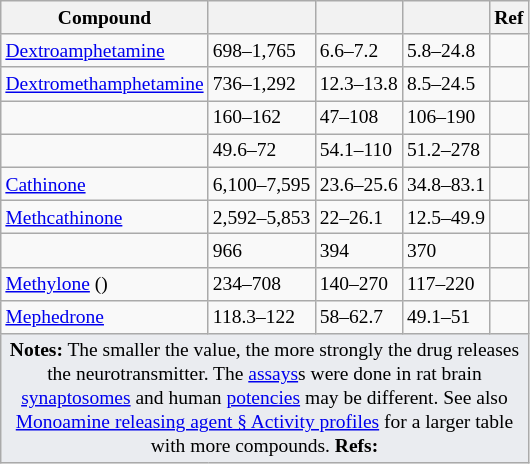<table class="wikitable" style="font-size:small;">
<tr>
<th>Compound</th>
<th data-sort-type="number"></th>
<th data-sort-type="number"></th>
<th data-sort-type="number"></th>
<th>Ref</th>
</tr>
<tr>
<td><a href='#'>Dextroamphetamine</a></td>
<td>698–1,765</td>
<td>6.6–7.2</td>
<td>5.8–24.8</td>
<td></td>
</tr>
<tr>
<td><a href='#'>Dextromethamphetamine</a></td>
<td>736–1,292</td>
<td>12.3–13.8</td>
<td>8.5–24.5</td>
<td></td>
</tr>
<tr>
<td></td>
<td>160–162</td>
<td>47–108</td>
<td>106–190</td>
<td></td>
</tr>
<tr>
<td></td>
<td>49.6–72</td>
<td>54.1–110</td>
<td>51.2–278</td>
<td></td>
</tr>
<tr>
<td><a href='#'>Cathinone</a></td>
<td>6,100–7,595</td>
<td>23.6–25.6</td>
<td>34.8–83.1</td>
<td></td>
</tr>
<tr>
<td><a href='#'>Methcathinone</a></td>
<td>2,592–5,853</td>
<td>22–26.1</td>
<td>12.5–49.9</td>
<td></td>
</tr>
<tr>
<td></td>
<td>966</td>
<td>394</td>
<td>370</td>
<td></td>
</tr>
<tr>
<td><a href='#'>Methylone</a> ()</td>
<td>234–708</td>
<td>140–270</td>
<td>117–220</td>
<td></td>
</tr>
<tr>
<td><a href='#'>Mephedrone</a></td>
<td>118.3–122</td>
<td>58–62.7</td>
<td>49.1–51</td>
<td></td>
</tr>
<tr>
<td colspan="5" style="width: 1px; background-color:#eaecf0; text-align: center;"><strong>Notes:</strong> The smaller the value, the more strongly the drug releases the neurotransmitter. The <a href='#'>assays</a>s were done in rat brain <a href='#'>synaptosomes</a> and human <a href='#'>potencies</a> may be different. See also <a href='#'>Monoamine releasing agent § Activity profiles</a> for a larger table with more compounds. <strong>Refs:</strong> </td>
</tr>
</table>
